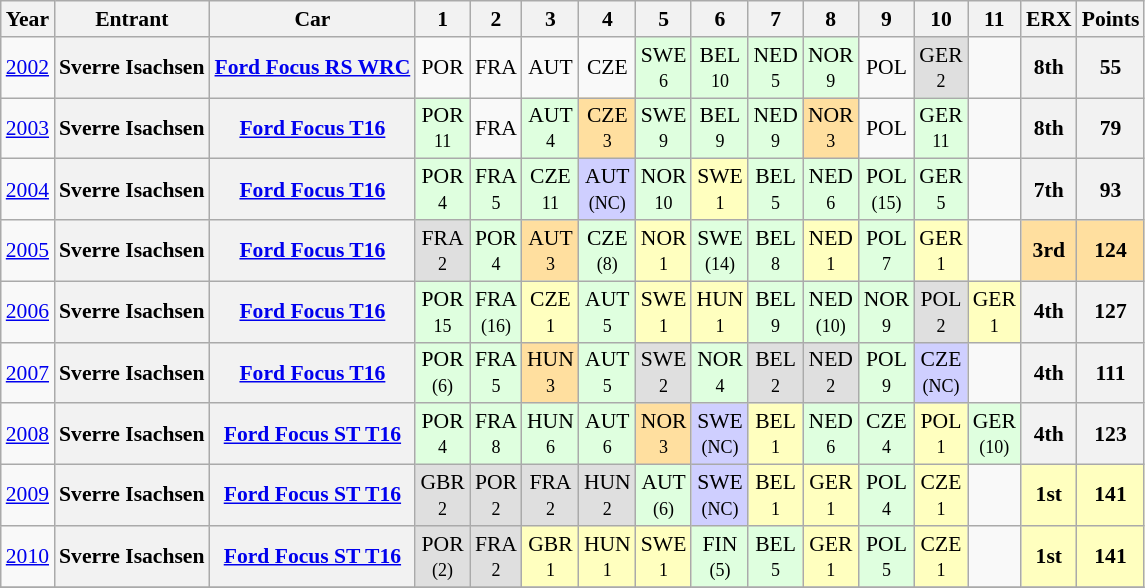<table class="wikitable" border="1" style="text-align:center; font-size:90%;">
<tr valign="top">
<th>Year</th>
<th>Entrant</th>
<th>Car</th>
<th>1</th>
<th>2</th>
<th>3</th>
<th>4</th>
<th>5</th>
<th>6</th>
<th>7</th>
<th>8</th>
<th>9</th>
<th>10</th>
<th>11</th>
<th>ERX</th>
<th>Points</th>
</tr>
<tr>
<td><a href='#'>2002</a></td>
<th>Sverre Isachsen</th>
<th><a href='#'>Ford Focus RS WRC</a></th>
<td>POR<br><small></small></td>
<td>FRA<br><small></small></td>
<td>AUT<br><small></small></td>
<td>CZE<br><small></small></td>
<td style="background:#DFFFDF;">SWE<br><small>6</small></td>
<td style="background:#DFFFDF;">BEL<br><small>10</small></td>
<td style="background:#DFFFDF;">NED<br><small>5</small></td>
<td style="background:#DFFFDF;">NOR<br><small>9</small></td>
<td>POL<br><small></small></td>
<td style="background:#DFDFDF;">GER<br><small>2</small></td>
<td></td>
<th>8th</th>
<th>55</th>
</tr>
<tr>
<td><a href='#'>2003</a></td>
<th>Sverre Isachsen</th>
<th><a href='#'>Ford Focus T16</a></th>
<td style="background:#DFFFDF;">POR<br><small>11</small></td>
<td>FRA<br><small></small></td>
<td style="background:#DFFFDF;">AUT<br><small>4</small></td>
<td style="background:#FFDF9F;">CZE<br><small>3</small></td>
<td style="background:#DFFFDF;">SWE<br><small>9</small></td>
<td style="background:#DFFFDF;">BEL<br><small>9</small></td>
<td style="background:#DFFFDF;">NED<br><small>9</small></td>
<td style="background:#FFDF9F;">NOR<br><small>3</small></td>
<td>POL<br><small></small></td>
<td style="background:#DFFFDF;">GER<br><small>11</small></td>
<td></td>
<th>8th</th>
<th>79</th>
</tr>
<tr>
<td><a href='#'>2004</a></td>
<th>Sverre Isachsen</th>
<th><a href='#'>Ford Focus T16</a></th>
<td style="background:#DFFFDF;">POR<br><small>4</small></td>
<td style="background:#DFFFDF;">FRA<br><small>5</small></td>
<td style="background:#DFFFDF;">CZE<br><small>11</small></td>
<td style="background:#CFCFFF;">AUT<br><small>(NC)</small></td>
<td style="background:#DFFFDF;">NOR<br><small>10</small></td>
<td style="background:#FFFFBF;">SWE<br><small>1</small></td>
<td style="background:#DFFFDF;">BEL<br><small>5</small></td>
<td style="background:#DFFFDF;">NED<br><small>6</small></td>
<td style="background:#DFFFDF;">POL<br><small>(15)</small></td>
<td style="background:#DFFFDF;">GER<br><small>5</small></td>
<td></td>
<th>7th</th>
<th>93</th>
</tr>
<tr>
<td><a href='#'>2005</a></td>
<th>Sverre Isachsen</th>
<th><a href='#'>Ford Focus T16</a></th>
<td style="background:#DFDFDF;">FRA<br><small>2</small></td>
<td style="background:#DFFFDF;">POR<br><small>4</small></td>
<td style="background:#FFDF9F;">AUT<br><small>3</small></td>
<td style="background:#DFFFDF;">CZE<br><small>(8)</small></td>
<td style="background:#FFFFBF;">NOR<br><small>1</small></td>
<td style="background:#DFFFDF;">SWE<br><small>(14)</small></td>
<td style="background:#DFFFDF;">BEL<br><small>8</small></td>
<td style="background:#FFFFBF;">NED<br><small>1</small></td>
<td style="background:#DFFFDF;">POL<br><small>7</small></td>
<td style="background:#FFFFBF;">GER<br><small>1</small></td>
<td></td>
<td style="background:#FFDF9F;"><strong>3rd</strong></td>
<td style="background:#FFDF9F;"><strong>124</strong></td>
</tr>
<tr>
<td><a href='#'>2006</a></td>
<th>Sverre Isachsen</th>
<th><a href='#'>Ford Focus T16</a></th>
<td style="background:#DFFFDF;">POR<br><small>15</small></td>
<td style="background:#DFFFDF;">FRA<br><small>(16)</small></td>
<td style="background:#FFFFBF;">CZE<br><small>1</small></td>
<td style="background:#DFFFDF;">AUT<br><small>5</small></td>
<td style="background:#FFFFBF;">SWE<br><small>1</small></td>
<td style="background:#FFFFBF;">HUN<br><small>1</small></td>
<td style="background:#DFFFDF;">BEL<br><small>9</small></td>
<td style="background:#DFFFDF;">NED<br><small>(10)</small></td>
<td style="background:#DFFFDF;">NOR<br><small>9</small></td>
<td style="background:#DFDFDF;">POL<br><small>2</small></td>
<td style="background:#FFFFBF;">GER<br><small>1</small></td>
<th>4th</th>
<th>127</th>
</tr>
<tr>
<td><a href='#'>2007</a></td>
<th>Sverre Isachsen</th>
<th><a href='#'>Ford Focus T16</a></th>
<td style="background:#DFFFDF;">POR<br><small>(6)</small></td>
<td style="background:#DFFFDF;">FRA<br><small>5</small></td>
<td style="background:#FFDF9F;">HUN<br><small>3</small></td>
<td style="background:#DFFFDF;">AUT<br><small>5</small></td>
<td style="background:#DFDFDF;">SWE<br><small>2</small></td>
<td style="background:#DFFFDF;">NOR<br><small>4</small></td>
<td style="background:#DFDFDF;">BEL<br><small>2</small></td>
<td style="background:#DFDFDF;">NED<br><small>2</small></td>
<td style="background:#DFFFDF;">POL<br><small>9</small></td>
<td style="background:#CFCFFF;">CZE<br><small>(NC)</small></td>
<td></td>
<th>4th</th>
<th>111</th>
</tr>
<tr>
<td><a href='#'>2008</a></td>
<th>Sverre Isachsen</th>
<th><a href='#'>Ford Focus ST T16</a></th>
<td style="background:#DFFFDF;">POR<br><small>4</small></td>
<td style="background:#DFFFDF;">FRA<br><small>8</small></td>
<td style="background:#DFFFDF;">HUN<br><small>6</small></td>
<td style="background:#DFFFDF;">AUT<br><small>6</small></td>
<td style="background:#FFDF9F;">NOR<br><small>3</small></td>
<td style="background:#CFCFFF;">SWE<br><small>(NC)</small></td>
<td style="background:#FFFFBF;">BEL<br><small>1</small></td>
<td style="background:#DFFFDF;">NED<br><small>6</small></td>
<td style="background:#DFFFDF;">CZE<br><small>4</small></td>
<td style="background:#FFFFBF;">POL<br><small>1</small></td>
<td style="background:#DFFFDF;">GER<br><small>(10)</small></td>
<th>4th</th>
<th>123</th>
</tr>
<tr>
<td><a href='#'>2009</a></td>
<th>Sverre Isachsen</th>
<th><a href='#'>Ford Focus ST T16</a></th>
<td style="background:#DFDFDF;">GBR<br><small>2</small></td>
<td style="background:#DFDFDF;">POR<br><small>2</small></td>
<td style="background:#DFDFDF;">FRA<br><small>2</small></td>
<td style="background:#DFDFDF;">HUN<br><small>2</small></td>
<td style="background:#DFFFDF;">AUT<br><small>(6)</small></td>
<td style="background:#CFCFFF;">SWE<br><small>(NC)</small></td>
<td style="background:#FFFFBF;">BEL<br><small>1</small></td>
<td style="background:#FFFFBF;">GER<br><small>1</small></td>
<td style="background:#DFFFDF;">POL<br><small>4</small></td>
<td style="background:#FFFFBF;">CZE<br><small>1</small></td>
<td></td>
<td style="background:#FFFFBF;"><strong>1st</strong></td>
<td style="background:#FFFFBF;"><strong>141</strong></td>
</tr>
<tr>
<td><a href='#'>2010</a></td>
<th>Sverre Isachsen</th>
<th><a href='#'>Ford Focus ST T16</a></th>
<td style="background:#DFDFDF;">POR<br><small>(2)</small></td>
<td style="background:#DFDFDF;">FRA<br><small>2</small></td>
<td style="background:#FFFFBF;">GBR<br><small>1</small></td>
<td style="background:#FFFFBF;">HUN<br><small>1</small></td>
<td style="background:#FFFFBF;">SWE<br><small>1</small></td>
<td style="background:#DFFFDF;">FIN<br><small>(5)</small></td>
<td style="background:#DFFFDF;">BEL<br><small>5</small></td>
<td style="background:#FFFFBF;">GER<br><small>1</small></td>
<td style="background:#DFFFDF;">POL<br><small>5</small></td>
<td style="background:#FFFFBF;">CZE<br><small>1</small></td>
<td></td>
<td style="background:#FFFFBF;"><strong>1st</strong></td>
<td style="background:#FFFFBF;"><strong>141</strong></td>
</tr>
<tr>
</tr>
</table>
